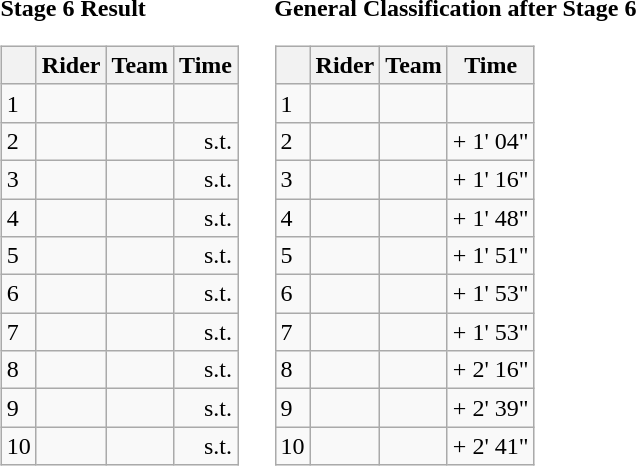<table>
<tr>
<td><strong>Stage 6 Result</strong><br><table class="wikitable">
<tr>
<th></th>
<th>Rider</th>
<th>Team</th>
<th>Time</th>
</tr>
<tr>
<td>1</td>
<td></td>
<td></td>
<td align="right"></td>
</tr>
<tr>
<td>2</td>
<td></td>
<td></td>
<td align="right">s.t.</td>
</tr>
<tr>
<td>3</td>
<td></td>
<td></td>
<td align="right">s.t.</td>
</tr>
<tr>
<td>4</td>
<td></td>
<td></td>
<td align="right">s.t.</td>
</tr>
<tr>
<td>5</td>
<td></td>
<td></td>
<td align="right">s.t.</td>
</tr>
<tr>
<td>6</td>
<td></td>
<td></td>
<td align="right">s.t.</td>
</tr>
<tr>
<td>7</td>
<td> </td>
<td></td>
<td align="right">s.t.</td>
</tr>
<tr>
<td>8</td>
<td></td>
<td></td>
<td align="right">s.t.</td>
</tr>
<tr>
<td>9</td>
<td></td>
<td></td>
<td align="right">s.t.</td>
</tr>
<tr>
<td>10</td>
<td></td>
<td></td>
<td align="right">s.t.</td>
</tr>
</table>
</td>
<td></td>
<td><strong>General Classification after Stage 6</strong><br><table class="wikitable">
<tr>
<th></th>
<th>Rider</th>
<th>Team</th>
<th>Time</th>
</tr>
<tr>
<td>1</td>
<td> </td>
<td></td>
<td align="right"></td>
</tr>
<tr>
<td>2</td>
<td></td>
<td></td>
<td align="right">+ 1' 04"</td>
</tr>
<tr>
<td>3</td>
<td></td>
<td></td>
<td align="right">+ 1' 16"</td>
</tr>
<tr>
<td>4</td>
<td></td>
<td></td>
<td align="right">+ 1' 48"</td>
</tr>
<tr>
<td>5</td>
<td></td>
<td></td>
<td align="right">+ 1' 51"</td>
</tr>
<tr>
<td>6</td>
<td></td>
<td></td>
<td align="right">+ 1' 53"</td>
</tr>
<tr>
<td>7</td>
<td></td>
<td></td>
<td align="right">+ 1' 53"</td>
</tr>
<tr>
<td>8</td>
<td></td>
<td></td>
<td align="right">+ 2' 16"</td>
</tr>
<tr>
<td>9</td>
<td></td>
<td></td>
<td align="right">+ 2' 39"</td>
</tr>
<tr>
<td>10</td>
<td> </td>
<td></td>
<td align="right">+ 2' 41"</td>
</tr>
</table>
</td>
</tr>
</table>
